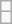<table class="wikitable">
<tr>
<td></td>
</tr>
<tr>
<td></td>
</tr>
</table>
